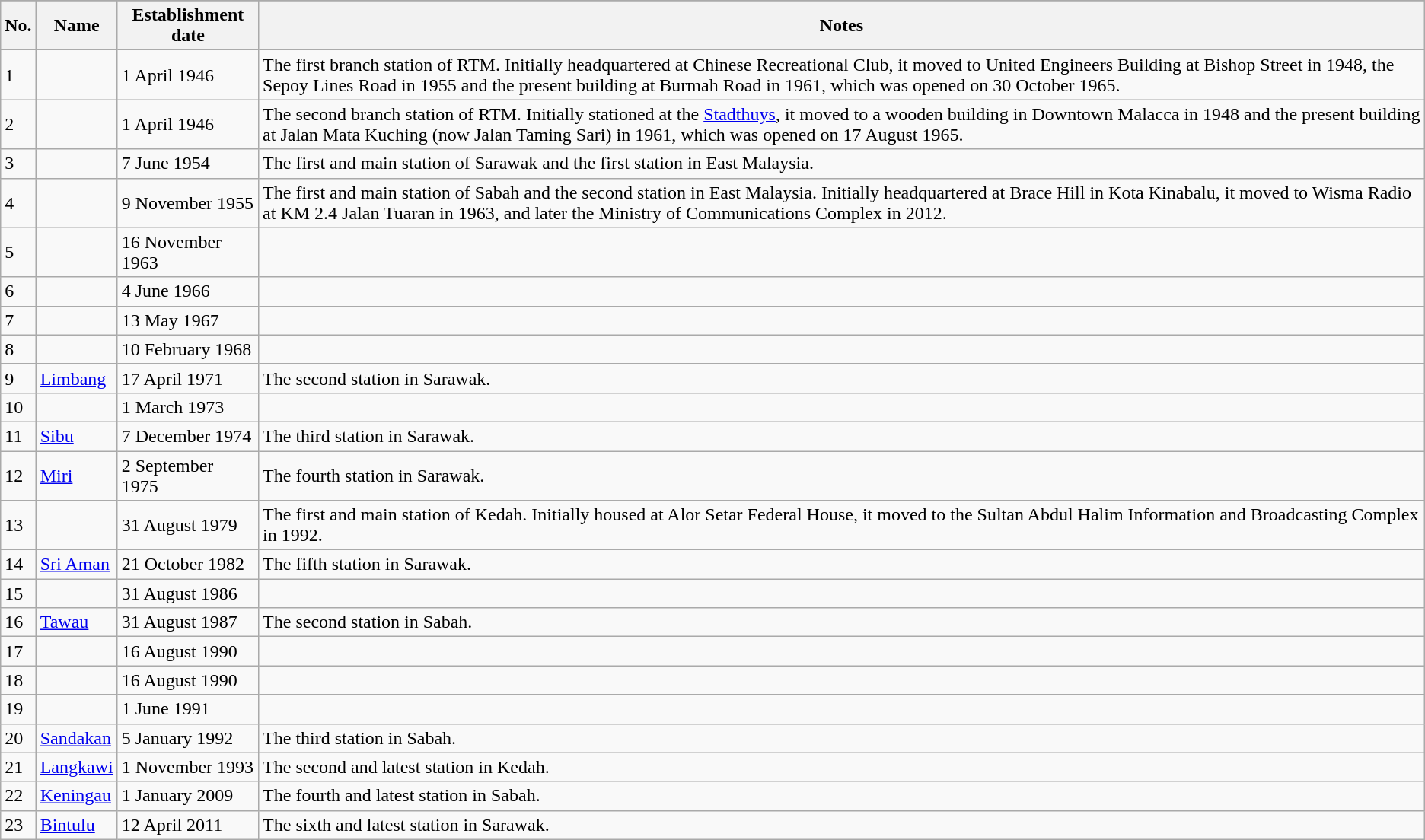<table class="wikitable">
<tr>
</tr>
<tr>
<th>No.</th>
<th>Name</th>
<th>Establishment date</th>
<th>Notes</th>
</tr>
<tr>
<td>1</td>
<td></td>
<td>1 April 1946</td>
<td>The first branch station of RTM. Initially headquartered at Chinese Recreational Club, it moved to United Engineers Building at Bishop Street in 1948, the Sepoy Lines Road in 1955 and the present building at Burmah Road in 1961, which was opened on 30 October 1965.</td>
</tr>
<tr>
<td>2</td>
<td></td>
<td>1 April 1946</td>
<td>The second branch station of RTM. Initially stationed at the <a href='#'>Stadthuys</a>, it moved to a wooden building in Downtown Malacca in 1948 and the present building at Jalan Mata Kuching (now Jalan Taming Sari) in 1961, which was opened on 17 August 1965.</td>
</tr>
<tr>
<td>3</td>
<td></td>
<td>7 June 1954</td>
<td>The first and main station of Sarawak and the first station in East Malaysia.</td>
</tr>
<tr>
<td>4</td>
<td></td>
<td>9 November 1955</td>
<td>The first and main station of Sabah and the second station in East Malaysia. Initially headquartered at Brace Hill in Kota Kinabalu, it moved to Wisma Radio at KM 2.4 Jalan Tuaran in 1963, and later the Ministry of Communications Complex in 2012.</td>
</tr>
<tr>
<td>5</td>
<td></td>
<td>16 November 1963</td>
<td></td>
</tr>
<tr>
<td>6</td>
<td></td>
<td>4 June 1966</td>
<td></td>
</tr>
<tr>
<td>7</td>
<td></td>
<td>13 May 1967</td>
<td></td>
</tr>
<tr>
<td>8</td>
<td></td>
<td>10 February 1968</td>
<td></td>
</tr>
<tr>
<td>9</td>
<td> <a href='#'>Limbang</a></td>
<td>17 April 1971</td>
<td>The second station in Sarawak.</td>
</tr>
<tr>
<td>10</td>
<td></td>
<td>1 March 1973</td>
<td></td>
</tr>
<tr>
<td>11</td>
<td> <a href='#'>Sibu</a></td>
<td>7 December 1974</td>
<td>The third station in Sarawak.</td>
</tr>
<tr>
<td>12</td>
<td> <a href='#'>Miri</a></td>
<td>2 September 1975</td>
<td>The fourth station in Sarawak.</td>
</tr>
<tr>
<td>13</td>
<td></td>
<td>31 August 1979</td>
<td>The first and main station of Kedah. Initially housed at Alor Setar Federal House, it moved to the Sultan Abdul Halim Information and Broadcasting Complex in 1992.</td>
</tr>
<tr>
<td>14</td>
<td> <a href='#'>Sri Aman</a></td>
<td>21 October 1982</td>
<td>The fifth station in Sarawak.</td>
</tr>
<tr>
<td>15</td>
<td></td>
<td>31 August 1986</td>
<td></td>
</tr>
<tr>
<td>16</td>
<td> <a href='#'>Tawau</a></td>
<td>31 August 1987</td>
<td>The second station in Sabah.</td>
</tr>
<tr>
<td>17</td>
<td></td>
<td>16 August 1990</td>
<td></td>
</tr>
<tr>
<td>18</td>
<td></td>
<td>16 August 1990</td>
<td></td>
</tr>
<tr>
<td>19</td>
<td></td>
<td>1 June 1991</td>
<td></td>
</tr>
<tr>
<td>20</td>
<td> <a href='#'>Sandakan</a></td>
<td>5 January 1992</td>
<td>The third station in Sabah.</td>
</tr>
<tr>
<td>21</td>
<td> <a href='#'>Langkawi</a></td>
<td>1 November 1993</td>
<td>The second and latest station in Kedah.</td>
</tr>
<tr>
<td>22</td>
<td> <a href='#'>Keningau</a></td>
<td>1 January 2009</td>
<td>The fourth and latest station in Sabah.</td>
</tr>
<tr>
<td>23</td>
<td> <a href='#'>Bintulu</a></td>
<td>12 April 2011</td>
<td>The sixth and latest station in Sarawak.</td>
</tr>
</table>
